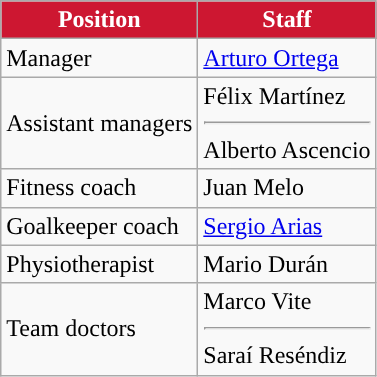<table class="wikitable">
<tr>
<th style=background-color:#CD1731;color:#FFFFFF>Position</th>
<th style=background-color:#CD1731;color:#FFFFFF>Staff</th>
</tr>
<tr>
<td>Manager</td>
<td> <a href='#'>Arturo Ortega</a></td>
</tr>
<tr>
<td>Assistant managers</td>
<td> Félix Martínez<hr> Alberto Ascencio</td>
</tr>
<tr>
<td>Fitness coach</td>
<td> Juan Melo</td>
</tr>
<tr>
<td>Goalkeeper coach</td>
<td> <a href='#'>Sergio Arias</a></td>
</tr>
<tr>
<td>Physiotherapist</td>
<td> Mario Durán</td>
</tr>
<tr>
<td>Team doctors</td>
<td> Marco Vite<hr> Saraí Reséndiz</td>
</tr>
</table>
